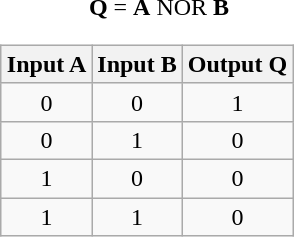<table align=center style="text-align:center">
<tr>
<td></td>
</tr>
<tr>
<td colspan=2 align=center><br><strong>Q</strong> = <strong>A</strong> NOR <strong>B</strong><table class='wikitable' style="text-align:center" align=center>
<tr>
<th>Input A</th>
<th>Input B</th>
<th>Output Q</th>
</tr>
<tr>
<td>0</td>
<td>0</td>
<td>1</td>
</tr>
<tr>
<td>0</td>
<td>1</td>
<td>0</td>
</tr>
<tr>
<td>1</td>
<td>0</td>
<td>0</td>
</tr>
<tr>
<td>1</td>
<td>1</td>
<td>0</td>
</tr>
</table>
</td>
</tr>
</table>
